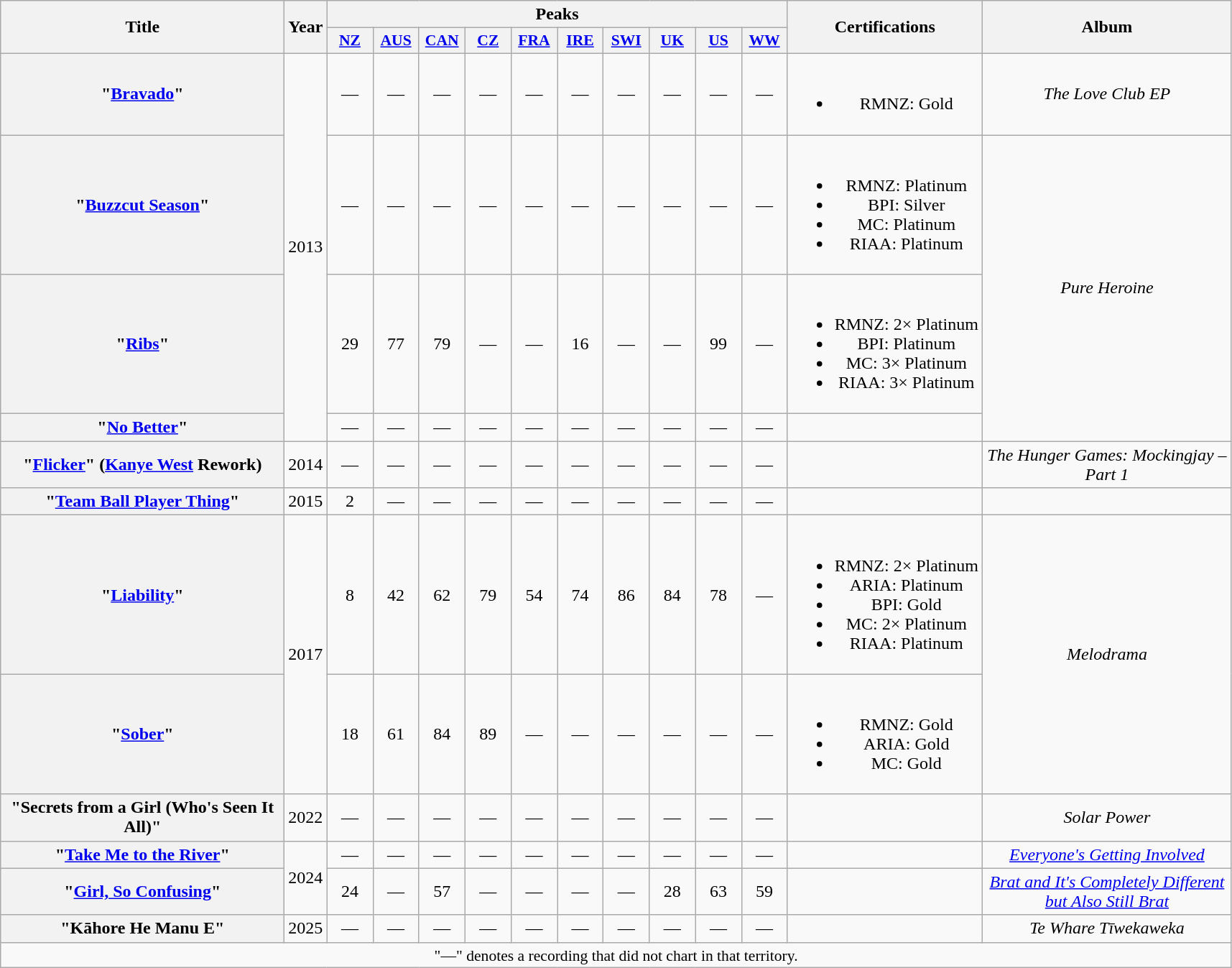<table class="wikitable plainrowheaders" style="text-align:center;">
<tr>
<th scope="col" rowspan="2" style="width:16em;">Title</th>
<th scope="col" rowspan="2" style="width:1em;">Year</th>
<th scope="col" colspan="10">Peaks</th>
<th scope="col" rowspan="2">Certifications</th>
<th scope="col" rowspan="2" style="width:14em;">Album</th>
</tr>
<tr>
<th scope="col" style="width:2.5em;font-size:90%;"><a href='#'>NZ</a><br></th>
<th scope="col" style="width:2.5em;font-size:90%;"><a href='#'>AUS</a><br></th>
<th scope="col" style="width:2.5em;font-size:90%;"><a href='#'>CAN</a><br></th>
<th scope="col" style="width:2.5em;font-size:90%;"><a href='#'>CZ</a><br></th>
<th scope="col" style="width:2.5em;font-size:90%;"><a href='#'>FRA</a><br></th>
<th scope="col" style="width:2.5em;font-size:90%;"><a href='#'>IRE</a><br></th>
<th scope="col" style="width:2.5em;font-size:90%;"><a href='#'>SWI</a><br></th>
<th scope="col" style="width:2.5em;font-size:90%;"><a href='#'>UK</a><br></th>
<th scope="col" style="width:2.5em;font-size:90%;"><a href='#'>US</a><br></th>
<th scope="col" style="width:2.5em;font-size:90%;"><a href='#'>WW</a><br></th>
</tr>
<tr>
<th scope="row">"<a href='#'>Bravado</a>"</th>
<td rowspan="4">2013</td>
<td>—</td>
<td>—</td>
<td>—</td>
<td>—</td>
<td>—</td>
<td>—</td>
<td>—</td>
<td>—</td>
<td>—</td>
<td>—</td>
<td><br><ul><li>RMNZ: Gold</li></ul></td>
<td><em>The Love Club EP</em></td>
</tr>
<tr>
<th scope="row">"<a href='#'>Buzzcut Season</a>"</th>
<td>—</td>
<td>—</td>
<td>—</td>
<td>—</td>
<td>—</td>
<td>—</td>
<td>—</td>
<td>—</td>
<td>—</td>
<td>—</td>
<td><br><ul><li>RMNZ: Platinum</li><li>BPI: Silver</li><li>MC: Platinum</li><li>RIAA: Platinum</li></ul></td>
<td rowspan="3"><em>Pure Heroine</em></td>
</tr>
<tr>
<th scope="row">"<a href='#'>Ribs</a>"</th>
<td>29</td>
<td>77</td>
<td>79</td>
<td>—</td>
<td>—</td>
<td>16<br></td>
<td>—</td>
<td>—</td>
<td>99</td>
<td>—</td>
<td><br><ul><li>RMNZ: 2× Platinum</li><li>BPI: Platinum</li><li>MC: 3× Platinum</li><li>RIAA: 3× Platinum</li></ul></td>
</tr>
<tr>
<th scope="row">"<a href='#'>No Better</a>"</th>
<td>—</td>
<td>—</td>
<td>—</td>
<td>—</td>
<td>—</td>
<td>—</td>
<td>—</td>
<td>—</td>
<td>—</td>
<td>—</td>
<td></td>
</tr>
<tr>
<th scope="row">"<a href='#'>Flicker</a>" (<a href='#'>Kanye West</a> Rework)</th>
<td>2014</td>
<td>—</td>
<td>—</td>
<td>—</td>
<td>—</td>
<td>—</td>
<td>—</td>
<td>—</td>
<td>—</td>
<td>—</td>
<td>—</td>
<td></td>
<td><em>The Hunger Games: Mockingjay – Part 1</em></td>
</tr>
<tr>
<th scope="row">"<a href='#'>Team Ball Player Thing</a>"<br></th>
<td>2015</td>
<td>2</td>
<td>—</td>
<td>—</td>
<td>—</td>
<td>—</td>
<td>—</td>
<td>—</td>
<td>—</td>
<td>—</td>
<td>—</td>
<td></td>
<td></td>
</tr>
<tr>
<th scope="row">"<a href='#'>Liability</a>"</th>
<td rowspan="2">2017</td>
<td>8</td>
<td>42</td>
<td>62</td>
<td>79</td>
<td>54</td>
<td>74</td>
<td>86</td>
<td>84</td>
<td>78</td>
<td>—</td>
<td><br><ul><li>RMNZ: 2× Platinum</li><li>ARIA: Platinum</li><li>BPI: Gold</li><li>MC: 2× Platinum</li><li>RIAA: Platinum</li></ul></td>
<td rowspan="2"><em>Melodrama</em></td>
</tr>
<tr>
<th scope="row">"<a href='#'>Sober</a>"</th>
<td>18</td>
<td>61</td>
<td>84</td>
<td>89</td>
<td>—</td>
<td>—</td>
<td>—</td>
<td>—</td>
<td>—</td>
<td>—</td>
<td><br><ul><li>RMNZ: Gold</li><li>ARIA: Gold</li><li>MC: Gold</li></ul></td>
</tr>
<tr>
<th scope="row">"Secrets from a Girl (Who's Seen It All)"</th>
<td>2022</td>
<td>—</td>
<td>—</td>
<td>—</td>
<td>—</td>
<td>—</td>
<td>—</td>
<td>—</td>
<td>—</td>
<td>—</td>
<td>—</td>
<td></td>
<td><em>Solar Power</em></td>
</tr>
<tr>
<th scope="row">"<a href='#'>Take Me to the River</a>"</th>
<td rowspan="2">2024</td>
<td>—</td>
<td>—</td>
<td>—</td>
<td>—</td>
<td>—</td>
<td>—</td>
<td>—</td>
<td>—</td>
<td>—</td>
<td>—</td>
<td></td>
<td><em><a href='#'>Everyone's Getting Involved</a></em></td>
</tr>
<tr>
<th scope="row">"<a href='#'>Girl, So Confusing</a>"<br></th>
<td>24<br></td>
<td>—</td>
<td>57</td>
<td>—</td>
<td>—</td>
<td>—</td>
<td>—</td>
<td>28</td>
<td>63</td>
<td>59</td>
<td></td>
<td><em><a href='#'>Brat and It's Completely Different but Also Still Brat</a></em></td>
</tr>
<tr>
<th scope="row">"Kāhore He Manu E"<br></th>
<td>2025</td>
<td>—</td>
<td>—</td>
<td>—</td>
<td>—</td>
<td>—</td>
<td>—</td>
<td>—</td>
<td>—</td>
<td>—</td>
<td>—</td>
<td></td>
<td><em>Te Whare Tīwekaweka</em></td>
</tr>
<tr>
<td colspan="14" style="font-size:90%">"—" denotes a recording that did not chart  in that territory.</td>
</tr>
</table>
